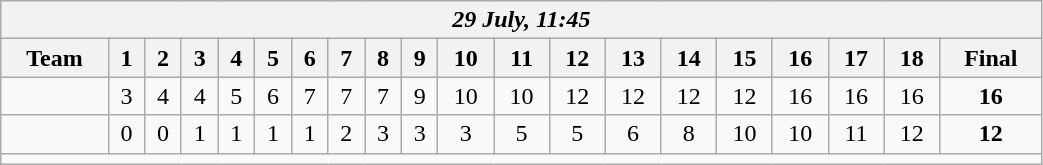<table class=wikitable style="text-align:center; width: 55%">
<tr>
<th colspan=20><em>29 July, 11:45</em></th>
</tr>
<tr>
<th>Team</th>
<th>1</th>
<th>2</th>
<th>3</th>
<th>4</th>
<th>5</th>
<th>6</th>
<th>7</th>
<th>8</th>
<th>9</th>
<th>10</th>
<th>11</th>
<th>12</th>
<th>13</th>
<th>14</th>
<th>15</th>
<th>16</th>
<th>17</th>
<th>18</th>
<th>Final</th>
</tr>
<tr>
<td align=left><strong></strong></td>
<td>3</td>
<td>4</td>
<td>4</td>
<td>5</td>
<td>6</td>
<td>7</td>
<td>7</td>
<td>7</td>
<td>9</td>
<td>10</td>
<td>10</td>
<td>12</td>
<td>12</td>
<td>12</td>
<td>12</td>
<td>16</td>
<td>16</td>
<td>16</td>
<td><strong>16</strong></td>
</tr>
<tr>
<td align=left></td>
<td>0</td>
<td>0</td>
<td>1</td>
<td>1</td>
<td>1</td>
<td>1</td>
<td>2</td>
<td>3</td>
<td>3</td>
<td>3</td>
<td>5</td>
<td>5</td>
<td>6</td>
<td>8</td>
<td>10</td>
<td>10</td>
<td>11</td>
<td>12</td>
<td><strong>12</strong></td>
</tr>
<tr>
<td colspan=20></td>
</tr>
</table>
